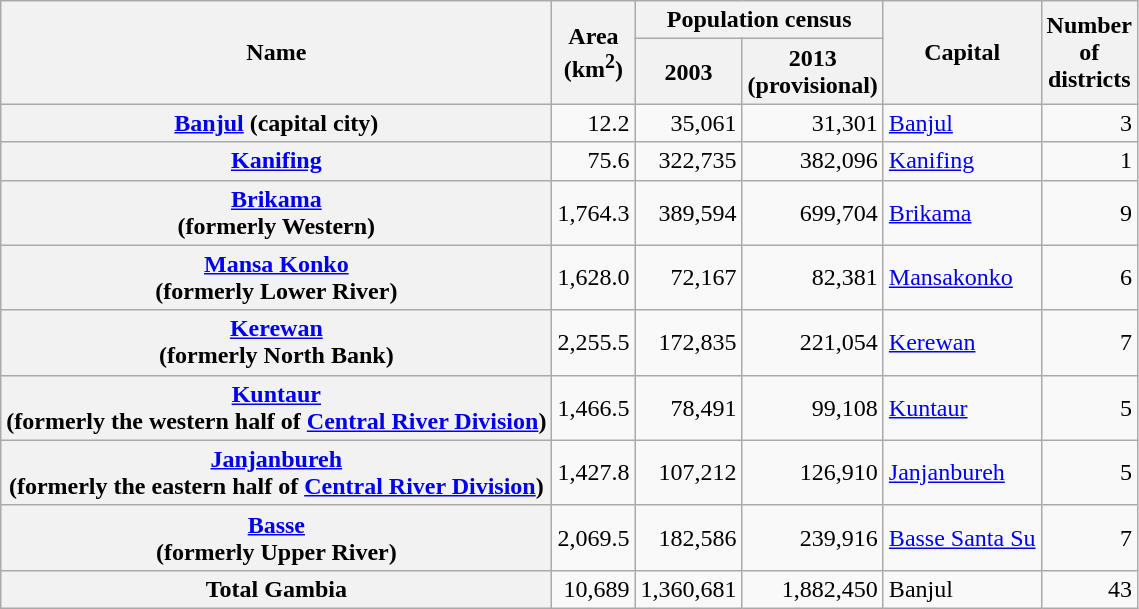<table class="sortable wikitable plainrowheaders">
<tr>
<th rowspan=2>Name</th>
<th rowspan=2>Area<br>(km<sup>2</sup>)</th>
<th colspan=2>Population census</th>
<th rowspan=2>Capital</th>
<th rowspan=2>Number<br>of<br>districts</th>
</tr>
<tr>
<th>2003</th>
<th>2013<br>(provisional)</th>
</tr>
<tr>
<th scope="row"><strong><a href='#'>Banjul</a></strong> (capital city)</th>
<td align="right">12.2</td>
<td align="right">35,061</td>
<td align="right">31,301</td>
<td><a href='#'>Banjul</a></td>
<td align="right">3</td>
</tr>
<tr>
<th scope="row"><a href='#'>Kanifing</a></th>
<td align="right">75.6</td>
<td align="right">322,735</td>
<td align="right">382,096</td>
<td><a href='#'>Kanifing</a></td>
<td align="right">1</td>
</tr>
<tr>
<th scope="row"><a href='#'>Brikama</a> <br>(formerly Western)</th>
<td align="right">1,764.3</td>
<td align="right">389,594</td>
<td align="right">699,704</td>
<td><a href='#'>Brikama</a></td>
<td align="right">9</td>
</tr>
<tr>
<th scope="row"><a href='#'>Mansa Konko</a> <br>(formerly Lower River)</th>
<td align="right">1,628.0</td>
<td align="right">72,167</td>
<td align="right">82,381</td>
<td><a href='#'>Mansakonko</a></td>
<td align="right">6</td>
</tr>
<tr>
<th scope="row"><a href='#'>Kerewan</a> <br>(formerly North Bank)</th>
<td align="right">2,255.5</td>
<td align="right">172,835</td>
<td align="right">221,054</td>
<td><a href='#'>Kerewan</a></td>
<td align="right">7</td>
</tr>
<tr>
<th scope="row"><a href='#'>Kuntaur</a> <br>(formerly the western half of <a href='#'>Central River Division</a>)</th>
<td align="right">1,466.5</td>
<td align="right">78,491</td>
<td align="right">99,108</td>
<td><a href='#'>Kuntaur</a></td>
<td align="right">5</td>
</tr>
<tr>
<th scope="row"><a href='#'>Janjanbureh</a> <br>(formerly the eastern half of <a href='#'>Central River Division</a>)</th>
<td align="right">1,427.8</td>
<td align="right">107,212</td>
<td align="right">126,910</td>
<td><a href='#'>Janjanbureh</a></td>
<td align="right">5</td>
</tr>
<tr>
<th scope="row"><a href='#'>Basse</a> <br>(formerly Upper River)</th>
<td align="right">2,069.5</td>
<td align="right">182,586</td>
<td align="right">239,916</td>
<td><a href='#'>Basse Santa Su</a></td>
<td align="right">7</td>
</tr>
<tr>
<th>Total Gambia</th>
<td align="right">10,689</td>
<td align="right">1,360,681</td>
<td align="right">1,882,450</td>
<td>Banjul</td>
<td align="right">43</td>
</tr>
</table>
